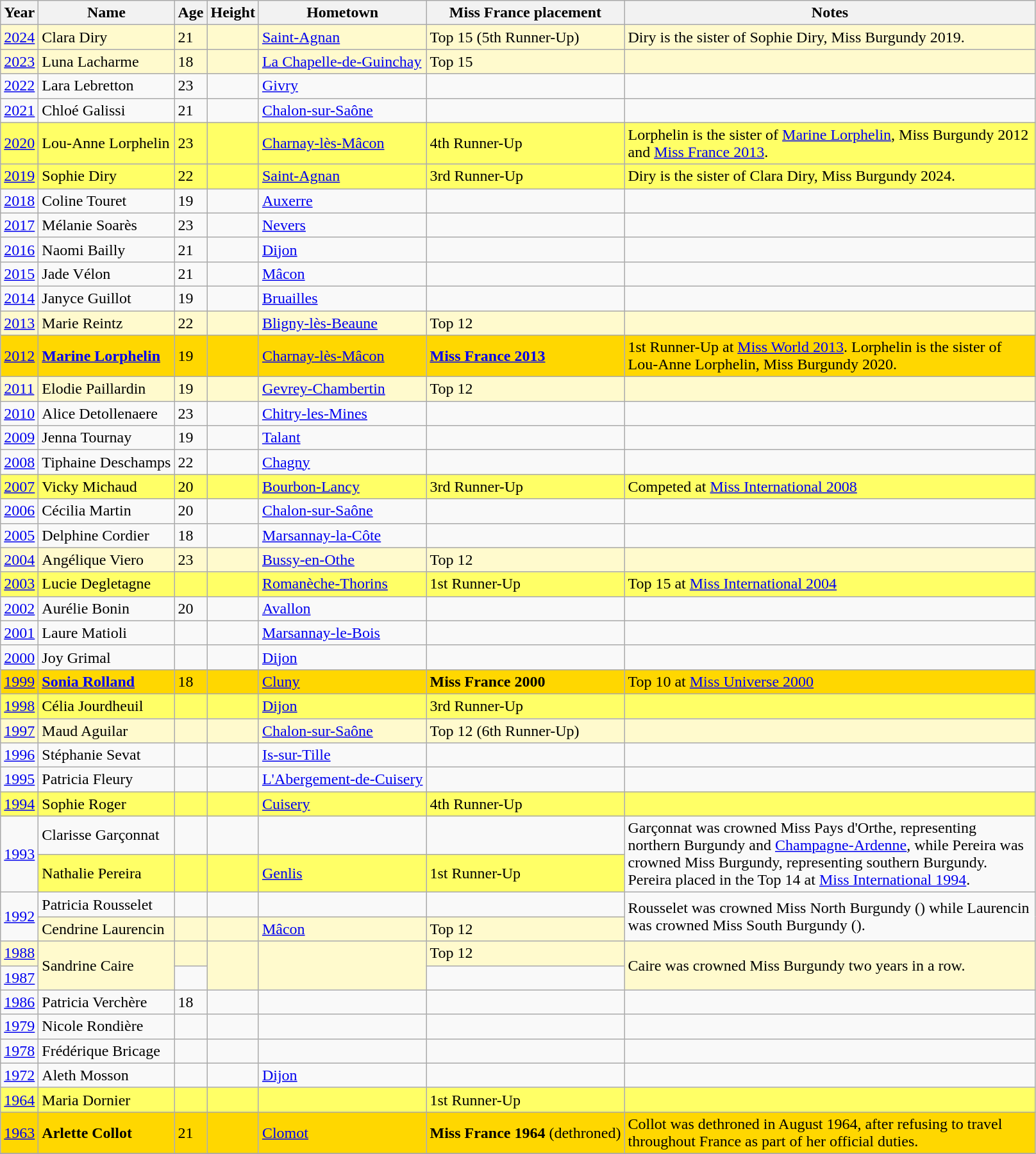<table class="wikitable sortable">
<tr>
<th>Year</th>
<th>Name</th>
<th>Age</th>
<th>Height</th>
<th>Hometown</th>
<th>Miss France placement</th>
<th width=420>Notes</th>
</tr>
<tr bgcolor=#FFFACD>
<td><a href='#'>2024</a></td>
<td>Clara Diry</td>
<td>21</td>
<td></td>
<td><a href='#'>Saint-Agnan</a></td>
<td>Top 15 (5th Runner-Up)</td>
<td>Diry is the sister of Sophie Diry, Miss Burgundy 2019.</td>
</tr>
<tr bgcolor=#FFFACD>
<td><a href='#'>2023</a></td>
<td>Luna Lacharme</td>
<td>18</td>
<td></td>
<td><a href='#'>La Chapelle-de-Guinchay</a></td>
<td>Top 15</td>
<td></td>
</tr>
<tr>
<td><a href='#'>2022</a></td>
<td>Lara Lebretton</td>
<td>23</td>
<td></td>
<td><a href='#'>Givry</a></td>
<td></td>
<td></td>
</tr>
<tr>
<td><a href='#'>2021</a></td>
<td>Chloé Galissi</td>
<td>21</td>
<td></td>
<td><a href='#'>Chalon-sur-Saône</a></td>
<td></td>
<td></td>
</tr>
<tr bgcolor=#FFFF66>
<td><a href='#'>2020</a></td>
<td>Lou-Anne Lorphelin</td>
<td>23</td>
<td></td>
<td><a href='#'>Charnay-lès-Mâcon</a></td>
<td>4th Runner-Up</td>
<td>Lorphelin is the sister of <a href='#'>Marine Lorphelin</a>, Miss Burgundy 2012 and <a href='#'>Miss France 2013</a>.</td>
</tr>
<tr bgcolor=#FFFF66>
<td><a href='#'>2019</a></td>
<td>Sophie Diry</td>
<td>22</td>
<td></td>
<td><a href='#'>Saint-Agnan</a></td>
<td>3rd Runner-Up</td>
<td>Diry is the sister of Clara Diry, Miss Burgundy 2024.</td>
</tr>
<tr>
<td><a href='#'>2018</a></td>
<td>Coline Touret</td>
<td>19</td>
<td></td>
<td><a href='#'>Auxerre</a></td>
<td></td>
<td></td>
</tr>
<tr>
<td><a href='#'>2017</a></td>
<td>Mélanie Soarès</td>
<td>23</td>
<td></td>
<td><a href='#'>Nevers</a></td>
<td></td>
<td></td>
</tr>
<tr>
<td><a href='#'>2016</a></td>
<td>Naomi Bailly</td>
<td>21</td>
<td></td>
<td><a href='#'>Dijon</a></td>
<td></td>
<td></td>
</tr>
<tr>
<td><a href='#'>2015</a></td>
<td>Jade Vélon</td>
<td>21</td>
<td></td>
<td><a href='#'>Mâcon</a></td>
<td></td>
<td></td>
</tr>
<tr>
<td><a href='#'>2014</a></td>
<td>Janyce Guillot</td>
<td>19</td>
<td></td>
<td><a href='#'>Bruailles</a></td>
<td></td>
<td></td>
</tr>
<tr bgcolor=#FFFACD>
<td><a href='#'>2013</a></td>
<td>Marie Reintz</td>
<td>22</td>
<td></td>
<td><a href='#'>Bligny-lès-Beaune</a></td>
<td>Top 12</td>
<td></td>
</tr>
<tr bgcolor=gold>
<td><a href='#'>2012</a></td>
<td><strong><a href='#'>Marine Lorphelin</a></strong></td>
<td>19</td>
<td></td>
<td><a href='#'>Charnay-lès-Mâcon</a></td>
<td><strong><a href='#'>Miss France 2013</a></strong></td>
<td>1st Runner-Up at <a href='#'>Miss World 2013</a>. Lorphelin is the sister of Lou-Anne Lorphelin, Miss Burgundy 2020.</td>
</tr>
<tr bgcolor=#FFFACD>
<td><a href='#'>2011</a></td>
<td>Elodie Paillardin</td>
<td>19</td>
<td></td>
<td><a href='#'>Gevrey-Chambertin</a></td>
<td>Top 12</td>
<td></td>
</tr>
<tr>
<td><a href='#'>2010</a></td>
<td>Alice Detollenaere</td>
<td>23</td>
<td></td>
<td><a href='#'>Chitry-les-Mines</a></td>
<td></td>
<td></td>
</tr>
<tr>
<td><a href='#'>2009</a></td>
<td>Jenna Tournay</td>
<td>19</td>
<td></td>
<td><a href='#'>Talant</a></td>
<td></td>
<td></td>
</tr>
<tr>
<td><a href='#'>2008</a></td>
<td>Tiphaine Deschamps</td>
<td>22</td>
<td></td>
<td><a href='#'>Chagny</a></td>
<td></td>
<td></td>
</tr>
<tr bgcolor=#FFFF66>
<td><a href='#'>2007</a></td>
<td>Vicky Michaud</td>
<td>20</td>
<td></td>
<td><a href='#'>Bourbon-Lancy</a></td>
<td>3rd Runner-Up</td>
<td>Competed at <a href='#'>Miss International 2008</a></td>
</tr>
<tr>
<td><a href='#'>2006</a></td>
<td>Cécilia Martin</td>
<td>20</td>
<td></td>
<td><a href='#'>Chalon-sur-Saône</a></td>
<td></td>
<td></td>
</tr>
<tr>
<td><a href='#'>2005</a></td>
<td>Delphine Cordier</td>
<td>18</td>
<td></td>
<td><a href='#'>Marsannay-la-Côte</a></td>
<td></td>
<td></td>
</tr>
<tr bgcolor=#FFFACD>
<td><a href='#'>2004</a></td>
<td>Angélique Viero</td>
<td>23</td>
<td></td>
<td><a href='#'>Bussy-en-Othe</a></td>
<td>Top 12</td>
<td></td>
</tr>
<tr bgcolor=#FFFF66>
<td><a href='#'>2003</a></td>
<td>Lucie Degletagne</td>
<td></td>
<td></td>
<td><a href='#'>Romanèche-Thorins</a></td>
<td>1st Runner-Up</td>
<td>Top 15 at <a href='#'>Miss International 2004</a></td>
</tr>
<tr>
<td><a href='#'>2002</a></td>
<td>Aurélie Bonin</td>
<td>20</td>
<td></td>
<td><a href='#'>Avallon</a></td>
<td></td>
<td></td>
</tr>
<tr>
<td><a href='#'>2001</a></td>
<td>Laure Matioli</td>
<td></td>
<td></td>
<td><a href='#'>Marsannay-le-Bois</a></td>
<td></td>
<td></td>
</tr>
<tr>
<td><a href='#'>2000</a></td>
<td>Joy Grimal</td>
<td></td>
<td></td>
<td><a href='#'>Dijon</a></td>
<td></td>
<td></td>
</tr>
<tr bgcolor=gold>
<td><a href='#'>1999</a></td>
<td><strong><a href='#'>Sonia Rolland</a></strong></td>
<td>18</td>
<td></td>
<td><a href='#'>Cluny</a></td>
<td><strong>Miss France 2000</strong></td>
<td>Top 10 at <a href='#'>Miss Universe 2000</a></td>
</tr>
<tr bgcolor=#FFFF66>
<td><a href='#'>1998</a></td>
<td>Célia Jourdheuil</td>
<td></td>
<td></td>
<td><a href='#'>Dijon</a></td>
<td>3rd Runner-Up</td>
<td></td>
</tr>
<tr bgcolor=#FFFACD>
<td><a href='#'>1997</a></td>
<td>Maud Aguilar</td>
<td></td>
<td></td>
<td><a href='#'>Chalon-sur-Saône</a></td>
<td>Top 12 (6th Runner-Up)</td>
<td></td>
</tr>
<tr>
<td><a href='#'>1996</a></td>
<td>Stéphanie Sevat</td>
<td></td>
<td></td>
<td><a href='#'>Is-sur-Tille</a></td>
<td></td>
<td></td>
</tr>
<tr>
<td><a href='#'>1995</a></td>
<td>Patricia Fleury</td>
<td></td>
<td></td>
<td><a href='#'>L'Abergement-de-Cuisery</a></td>
<td></td>
<td></td>
</tr>
<tr bgcolor=#FFFF66>
<td><a href='#'>1994</a></td>
<td>Sophie Roger</td>
<td></td>
<td></td>
<td><a href='#'>Cuisery</a></td>
<td>4th Runner-Up</td>
<td></td>
</tr>
<tr>
<td rowspan=2><a href='#'>1993</a></td>
<td>Clarisse Garçonnat</td>
<td></td>
<td></td>
<td></td>
<td></td>
<td rowspan=2>Garçonnat was crowned Miss Pays d'Orthe, representing northern Burgundy and <a href='#'>Champagne-Ardenne</a>, while Pereira was crowned Miss Burgundy, representing southern Burgundy. Pereira placed in the Top 14 at <a href='#'>Miss International 1994</a>.</td>
</tr>
<tr bgcolor=#FFFF66>
<td>Nathalie Pereira</td>
<td></td>
<td></td>
<td><a href='#'>Genlis</a></td>
<td>1st Runner-Up</td>
</tr>
<tr>
<td rowspan=2><a href='#'>1992</a></td>
<td>Patricia Rousselet</td>
<td></td>
<td></td>
<td></td>
<td></td>
<td rowspan=2>Rousselet was crowned Miss North Burgundy () while Laurencin was crowned Miss South Burgundy ().</td>
</tr>
<tr bgcolor=#FFFACD>
<td>Cendrine Laurencin</td>
<td></td>
<td></td>
<td><a href='#'>Mâcon</a></td>
<td>Top 12</td>
</tr>
<tr bgcolor=#FFFACD>
<td><a href='#'>1988</a></td>
<td rowspan=2>Sandrine Caire</td>
<td></td>
<td rowspan=2></td>
<td rowspan=2></td>
<td>Top 12</td>
<td rowspan=2>Caire was crowned Miss Burgundy two years in a row.</td>
</tr>
<tr>
<td><a href='#'>1987</a></td>
<td></td>
<td></td>
</tr>
<tr>
<td><a href='#'>1986</a></td>
<td>Patricia Verchère</td>
<td>18</td>
<td></td>
<td></td>
<td></td>
<td></td>
</tr>
<tr>
<td><a href='#'>1979</a></td>
<td>Nicole Rondière</td>
<td></td>
<td></td>
<td></td>
<td></td>
<td></td>
</tr>
<tr>
<td><a href='#'>1978</a></td>
<td>Frédérique Bricage</td>
<td></td>
<td></td>
<td></td>
<td></td>
<td></td>
</tr>
<tr>
<td><a href='#'>1972</a></td>
<td>Aleth Mosson</td>
<td></td>
<td></td>
<td><a href='#'>Dijon</a></td>
<td></td>
<td></td>
</tr>
<tr bgcolor=#FFFF66>
<td><a href='#'>1964</a></td>
<td>Maria Dornier</td>
<td></td>
<td></td>
<td></td>
<td>1st Runner-Up</td>
<td></td>
</tr>
<tr bgcolor=gold>
<td><a href='#'>1963</a></td>
<td><strong>Arlette Collot</strong></td>
<td>21</td>
<td></td>
<td><a href='#'>Clomot</a></td>
<td><strong>Miss France 1964</strong> (dethroned)</td>
<td>Collot was dethroned in August 1964, after refusing to travel throughout France as part of her official duties.</td>
</tr>
<tr>
</tr>
</table>
